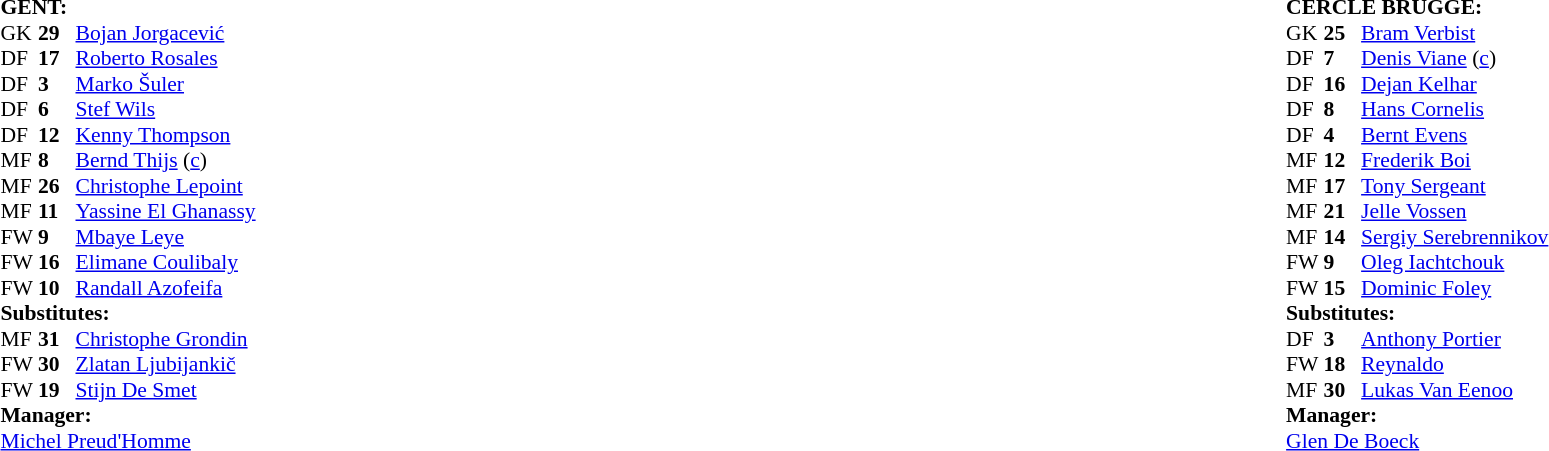<table width="100%">
<tr>
<td valign="top" width="50%"><br><table style="font-size: 90%" cellspacing="0" cellpadding="0">
<tr>
<td colspan="4"><strong>GENT:</strong></td>
</tr>
<tr>
<th width="25"></th>
<th width="25"></th>
</tr>
<tr>
<td>GK</td>
<td><strong>29</strong></td>
<td> <a href='#'>Bojan Jorgacević</a></td>
</tr>
<tr>
<td>DF</td>
<td><strong>17</strong></td>
<td> <a href='#'>Roberto Rosales</a></td>
</tr>
<tr>
<td>DF</td>
<td><strong>3</strong></td>
<td> <a href='#'>Marko Šuler</a></td>
</tr>
<tr>
<td>DF</td>
<td><strong>6</strong></td>
<td> <a href='#'>Stef Wils</a></td>
</tr>
<tr>
<td>DF</td>
<td><strong>12</strong></td>
<td> <a href='#'>Kenny Thompson</a></td>
<td></td>
</tr>
<tr>
<td>MF</td>
<td><strong>8</strong></td>
<td> <a href='#'>Bernd Thijs</a> (<a href='#'>c</a>)</td>
</tr>
<tr>
<td>MF</td>
<td><strong>26</strong></td>
<td> <a href='#'>Christophe Lepoint</a></td>
<td></td>
</tr>
<tr>
<td>MF</td>
<td><strong>11</strong></td>
<td> <a href='#'>Yassine El Ghanassy</a></td>
<td></td>
<td></td>
</tr>
<tr>
<td>FW</td>
<td><strong>9</strong></td>
<td> <a href='#'>Mbaye Leye</a></td>
</tr>
<tr>
<td>FW</td>
<td><strong>16</strong></td>
<td> <a href='#'>Elimane Coulibaly</a></td>
<td></td>
<td></td>
</tr>
<tr>
<td>FW</td>
<td><strong>10</strong></td>
<td> <a href='#'>Randall Azofeifa</a></td>
<td></td>
<td></td>
</tr>
<tr>
<td colspan=4><strong>Substitutes:</strong></td>
</tr>
<tr>
<td>MF</td>
<td><strong>31</strong></td>
<td> <a href='#'>Christophe Grondin</a></td>
<td></td>
<td></td>
</tr>
<tr>
<td>FW</td>
<td><strong>30</strong></td>
<td> <a href='#'>Zlatan Ljubijankič</a></td>
<td></td>
<td></td>
</tr>
<tr>
<td>FW</td>
<td><strong>19</strong></td>
<td> <a href='#'>Stijn De Smet</a></td>
<td></td>
<td></td>
</tr>
<tr>
<td colspan=4><strong>Manager:</strong></td>
</tr>
<tr>
<td colspan="4"> <a href='#'>Michel Preud'Homme</a></td>
</tr>
</table>
</td>
<td valign="top" width="50%"><br><table style="font-size: 90%" cellspacing="0" cellpadding="0" align=center>
<tr>
<td colspan="4"><strong>CERCLE BRUGGE:</strong></td>
</tr>
<tr>
<th width="25"></th>
<th width="25"></th>
</tr>
<tr>
<td>GK</td>
<td><strong>25</strong></td>
<td> <a href='#'>Bram Verbist</a></td>
</tr>
<tr>
<td>DF</td>
<td><strong>7</strong></td>
<td> <a href='#'>Denis Viane</a> (<a href='#'>c</a>)</td>
<td></td>
<td></td>
</tr>
<tr>
<td>DF</td>
<td><strong>16</strong></td>
<td> <a href='#'>Dejan Kelhar</a></td>
</tr>
<tr>
<td>DF</td>
<td><strong>8</strong></td>
<td> <a href='#'>Hans Cornelis</a></td>
</tr>
<tr>
<td>DF</td>
<td><strong>4</strong></td>
<td> <a href='#'>Bernt Evens</a></td>
</tr>
<tr>
<td>MF</td>
<td><strong>12</strong></td>
<td> <a href='#'>Frederik Boi</a></td>
<td></td>
<td></td>
</tr>
<tr>
<td>MF</td>
<td><strong>17</strong></td>
<td> <a href='#'>Tony Sergeant</a></td>
<td></td>
<td></td>
</tr>
<tr>
<td>MF</td>
<td><strong>21</strong></td>
<td> <a href='#'>Jelle Vossen</a></td>
</tr>
<tr>
<td>MF</td>
<td><strong>14</strong></td>
<td> <a href='#'>Sergiy Serebrennikov</a></td>
</tr>
<tr>
<td>FW</td>
<td><strong>9</strong></td>
<td> <a href='#'>Oleg Iachtchouk</a></td>
<td></td>
</tr>
<tr>
<td>FW</td>
<td><strong>15</strong></td>
<td> <a href='#'>Dominic Foley</a></td>
</tr>
<tr>
<td colspan=4><strong>Substitutes:</strong></td>
</tr>
<tr>
<td>DF</td>
<td><strong>3</strong></td>
<td> <a href='#'>Anthony Portier</a></td>
<td></td>
<td></td>
</tr>
<tr>
<td>FW</td>
<td><strong>18</strong></td>
<td> <a href='#'>Reynaldo</a></td>
<td></td>
<td></td>
</tr>
<tr>
<td>MF</td>
<td><strong>30</strong></td>
<td> <a href='#'>Lukas Van Eenoo</a></td>
<td></td>
<td></td>
</tr>
<tr>
<td colspan=4><strong>Manager:</strong></td>
</tr>
<tr>
<td colspan="4"> <a href='#'>Glen De Boeck</a></td>
</tr>
<tr>
</tr>
</table>
</td>
</tr>
</table>
